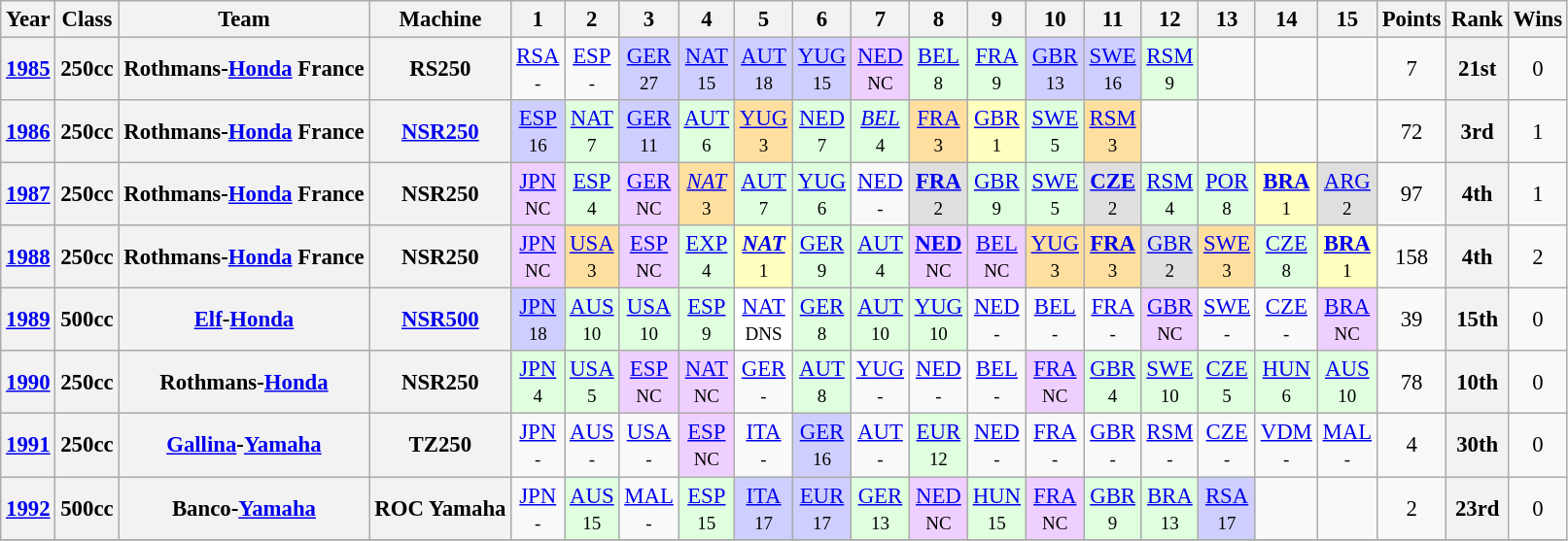<table class="wikitable" style="text-align:center; font-size:95%">
<tr>
<th>Year</th>
<th>Class</th>
<th>Team</th>
<th>Machine</th>
<th>1</th>
<th>2</th>
<th>3</th>
<th>4</th>
<th>5</th>
<th>6</th>
<th>7</th>
<th>8</th>
<th>9</th>
<th>10</th>
<th>11</th>
<th>12</th>
<th>13</th>
<th>14</th>
<th>15</th>
<th>Points</th>
<th>Rank</th>
<th>Wins</th>
</tr>
<tr>
<th><a href='#'>1985</a></th>
<th>250cc</th>
<th>Rothmans-<a href='#'>Honda</a> France</th>
<th>RS250</th>
<td><a href='#'>RSA</a><br><small>-</small></td>
<td><a href='#'>ESP</a><br><small>-</small></td>
<td style="background:#CFCFFF;"><a href='#'>GER</a><br><small>27</small></td>
<td style="background:#CFCFFF;"><a href='#'>NAT</a><br><small>15</small></td>
<td style="background:#CFCFFF;"><a href='#'>AUT</a><br><small>18</small></td>
<td style="background:#CFCFFF;"><a href='#'>YUG</a><br><small>15</small></td>
<td style="background:#EFCFFF;"><a href='#'>NED</a><br><small>NC</small></td>
<td style="background:#DFFFDF;"><a href='#'>BEL</a><br><small>8</small></td>
<td style="background:#DFFFDF;"><a href='#'>FRA</a><br><small>9</small></td>
<td style="background:#CFCFFF;"><a href='#'>GBR</a><br><small>13</small></td>
<td style="background:#CFCFFF;"><a href='#'>SWE</a><br><small>16</small></td>
<td style="background:#DFFFDF;"><a href='#'>RSM</a><br><small>9</small></td>
<td></td>
<td></td>
<td></td>
<td>7</td>
<th>21st</th>
<td>0</td>
</tr>
<tr>
<th><a href='#'>1986</a></th>
<th>250cc</th>
<th>Rothmans-<a href='#'>Honda</a> France</th>
<th><a href='#'>NSR250</a></th>
<td style="background:#CFCFFF;"><a href='#'>ESP</a><br><small>16</small></td>
<td style="background:#DFFFDF;"><a href='#'>NAT</a><br><small>7</small></td>
<td style="background:#CFCFFF;"><a href='#'>GER</a><br><small>11</small></td>
<td style="background:#DFFFDF;"><a href='#'>AUT</a><br><small>6</small></td>
<td style="background:#FFDF9F;"><a href='#'>YUG</a><br><small>3</small></td>
<td style="background:#DFFFDF;"><a href='#'>NED</a><br><small>7</small></td>
<td style="background:#DFFFDF;"><em><a href='#'>BEL</a></em><br><small>4</small></td>
<td style="background:#FFDF9F;"><a href='#'>FRA</a><br><small>3</small></td>
<td style="background:#FFFFBF;"><a href='#'>GBR</a><br><small>1</small></td>
<td style="background:#DFFFDF;"><a href='#'>SWE</a><br><small>5</small></td>
<td style="background:#FFDF9F;"><a href='#'>RSM</a><br><small>3</small></td>
<td></td>
<td></td>
<td></td>
<td></td>
<td>72</td>
<th>3rd</th>
<td>1</td>
</tr>
<tr>
<th><a href='#'>1987</a></th>
<th>250cc</th>
<th>Rothmans-<a href='#'>Honda</a> France</th>
<th>NSR250</th>
<td style="background:#EFCFFF;"><a href='#'>JPN</a><br><small>NC</small></td>
<td style="background:#DFFFDF;"><a href='#'>ESP</a><br><small>4</small></td>
<td style="background:#EFCFFF;"><a href='#'>GER</a><br><small>NC</small></td>
<td style="background:#FFDF9F;"><em><a href='#'>NAT</a></em><br><small>3</small></td>
<td style="background:#DFFFDF;"><a href='#'>AUT</a><br><small>7</small></td>
<td style="background:#DFFFDF;"><a href='#'>YUG</a><br><small>6</small></td>
<td><a href='#'>NED</a><br><small>-</small></td>
<td style="background:#DFDFDF;"><strong><a href='#'>FRA</a></strong><br><small>2</small></td>
<td style="background:#DFFFDF;"><a href='#'>GBR</a><br><small>9</small></td>
<td style="background:#DFFFDF;"><a href='#'>SWE</a><br><small>5</small></td>
<td style="background:#DFDFDF;"><strong><a href='#'>CZE</a></strong><br><small>2</small></td>
<td style="background:#DFFFDF;"><a href='#'>RSM</a><br><small>4</small></td>
<td style="background:#DFFFDF;"><a href='#'>POR</a><br><small>8</small></td>
<td style="background:#FFFFBF;"><strong><a href='#'>BRA</a></strong><br><small>1</small></td>
<td style="background:#DFDFDF;"><a href='#'>ARG</a><br><small>2</small></td>
<td>97</td>
<th>4th</th>
<td>1</td>
</tr>
<tr>
<th><a href='#'>1988</a></th>
<th>250cc</th>
<th>Rothmans-<a href='#'>Honda</a> France</th>
<th>NSR250</th>
<td style="background:#EFCFFF;"><a href='#'>JPN</a><br><small>NC</small></td>
<td style="background:#FFDF9F;"><a href='#'>USA</a><br><small>3</small></td>
<td style="background:#EFCFFF;"><a href='#'>ESP</a><br><small>NC</small></td>
<td style="background:#DFFFDF;"><a href='#'>EXP</a><br><small>4</small></td>
<td style="background:#FFFFBF;"><strong><em><a href='#'>NAT</a></em></strong><br><small>1</small></td>
<td style="background:#DFFFDF;"><a href='#'>GER</a><br><small>9</small></td>
<td style="background:#DFFFDF;"><a href='#'>AUT</a><br><small>4</small></td>
<td style="background:#EFCFFF;"><strong><a href='#'>NED</a></strong><br><small>NC</small></td>
<td style="background:#EFCFFF;"><a href='#'>BEL</a><br><small>NC</small></td>
<td style="background:#FFDF9F;"><a href='#'>YUG</a><br><small>3</small></td>
<td style="background:#FFDF9F;"><strong><a href='#'>FRA</a></strong><br><small>3</small></td>
<td style="background:#DFDFDF;"><a href='#'>GBR</a><br><small>2</small></td>
<td style="background:#FFDF9F;"><a href='#'>SWE</a><br><small>3</small></td>
<td style="background:#DFFFDF;"><a href='#'>CZE</a><br><small>8</small></td>
<td style="background:#FFFFBF;"><strong><a href='#'>BRA</a></strong><br><small>1</small></td>
<td>158</td>
<th>4th</th>
<td>2</td>
</tr>
<tr>
<th><a href='#'>1989</a></th>
<th>500cc</th>
<th><a href='#'>Elf</a>-<a href='#'>Honda</a></th>
<th><a href='#'>NSR500</a></th>
<td style="background:#CFCFFF;"><a href='#'>JPN</a><br><small>18</small></td>
<td style="background:#DFFFDF;"><a href='#'>AUS</a><br><small>10</small></td>
<td style="background:#DFFFDF;"><a href='#'>USA</a><br><small>10</small></td>
<td style="background:#DFFFDF;"><a href='#'>ESP</a><br><small>9</small></td>
<td style="background:#ffffff;"><a href='#'>NAT</a><br><small>DNS</small></td>
<td style="background:#DFFFDF;"><a href='#'>GER</a><br><small>8</small></td>
<td style="background:#DFFFDF;"><a href='#'>AUT</a><br><small>10</small></td>
<td style="background:#DFFFDF;"><a href='#'>YUG</a><br><small>10</small></td>
<td><a href='#'>NED</a><br><small>-</small></td>
<td><a href='#'>BEL</a><br><small>-</small></td>
<td><a href='#'>FRA</a><br><small>-</small></td>
<td style="background:#EFCFFF;"><a href='#'>GBR</a><br><small>NC</small></td>
<td><a href='#'>SWE</a><br><small>-</small></td>
<td><a href='#'>CZE</a><br><small>-</small></td>
<td style="background:#EFCFFF;"><a href='#'>BRA</a><br><small>NC</small></td>
<td>39</td>
<th>15th</th>
<td>0</td>
</tr>
<tr>
<th><a href='#'>1990</a></th>
<th>250cc</th>
<th>Rothmans-<a href='#'>Honda</a></th>
<th>NSR250</th>
<td style="background:#DFFFDF;"><a href='#'>JPN</a><br><small>4</small></td>
<td style="background:#DFFFDF;"><a href='#'>USA</a><br><small>5</small></td>
<td style="background:#EFCFFF;"><a href='#'>ESP</a><br><small>NC</small></td>
<td style="background:#EFCFFF;"><a href='#'>NAT</a><br><small>NC</small></td>
<td><a href='#'>GER</a><br><small>-</small></td>
<td style="background:#DFFFDF;"><a href='#'>AUT</a><br><small>8</small></td>
<td><a href='#'>YUG</a><br><small>-</small></td>
<td><a href='#'>NED</a><br><small>-</small></td>
<td><a href='#'>BEL</a><br><small>-</small></td>
<td style="background:#EFCFFF;"><a href='#'>FRA</a><br><small>NC</small></td>
<td style="background:#DFFFDF;"><a href='#'>GBR</a><br><small>4</small></td>
<td style="background:#DFFFDF;"><a href='#'>SWE</a><br><small>10</small></td>
<td style="background:#DFFFDF;"><a href='#'>CZE</a><br><small>5</small></td>
<td style="background:#DFFFDF;"><a href='#'>HUN</a><br><small>6</small></td>
<td style="background:#DFFFDF;"><a href='#'>AUS</a><br><small>10</small></td>
<td>78</td>
<th>10th</th>
<td>0</td>
</tr>
<tr>
<th><a href='#'>1991</a></th>
<th>250cc</th>
<th><a href='#'>Gallina</a>-<a href='#'>Yamaha</a></th>
<th>TZ250</th>
<td><a href='#'>JPN</a><br><small>-</small></td>
<td><a href='#'>AUS</a><br><small>-</small></td>
<td><a href='#'>USA</a><br><small>-</small></td>
<td style="background:#EFCFFF;"><a href='#'>ESP</a><br><small>NC</small></td>
<td><a href='#'>ITA</a><br><small>-</small></td>
<td style="background:#CFCFFF;"><a href='#'>GER</a><br><small>16</small></td>
<td><a href='#'>AUT</a><br><small>-</small></td>
<td style="background:#DFFFDF;"><a href='#'>EUR</a><br><small>12</small></td>
<td><a href='#'>NED</a><br><small>-</small></td>
<td><a href='#'>FRA</a><br><small>-</small></td>
<td><a href='#'>GBR</a><br><small>-</small></td>
<td><a href='#'>RSM</a><br><small>-</small></td>
<td><a href='#'>CZE</a><br><small>-</small></td>
<td><a href='#'>VDM</a><br><small>-</small></td>
<td><a href='#'>MAL</a><br><small>-</small></td>
<td>4</td>
<th>30th</th>
<td>0</td>
</tr>
<tr>
<th><a href='#'>1992</a></th>
<th>500cc</th>
<th>Banco-<a href='#'>Yamaha</a></th>
<th>ROC Yamaha</th>
<td><a href='#'>JPN</a><br><small>-</small></td>
<td style="background:#DFFFDF;"><a href='#'>AUS</a><br><small>15</small></td>
<td><a href='#'>MAL</a><br><small>-</small></td>
<td style="background:#DFFFDF;"><a href='#'>ESP</a><br><small>15</small></td>
<td style="background:#CFCFFF;"><a href='#'>ITA</a><br><small>17</small></td>
<td style="background:#CFCFFF;"><a href='#'>EUR</a><br><small>17</small></td>
<td style="background:#DFFFDF;"><a href='#'>GER</a><br><small>13</small></td>
<td style="background:#EFCFFF;"><a href='#'>NED</a><br><small>NC</small></td>
<td style="background:#DFFFDF;"><a href='#'>HUN</a><br><small>15</small></td>
<td style="background:#EFCFFF;"><a href='#'>FRA</a><br><small>NC</small></td>
<td style="background:#DFFFDF;"><a href='#'>GBR</a><br><small>9</small></td>
<td style="background:#DFFFDF;"><a href='#'>BRA</a><br><small>13</small></td>
<td style="background:#CFCFFF;"><a href='#'>RSA</a><br><small>17</small></td>
<td></td>
<td></td>
<td>2</td>
<th>23rd</th>
<td>0</td>
</tr>
<tr>
</tr>
</table>
